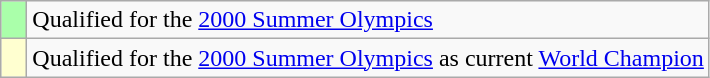<table class="wikitable">
<tr>
<td width=10px bgcolor="#aaffaa"></td>
<td>Qualified for the <a href='#'>2000 Summer Olympics</a></td>
</tr>
<tr>
<td width=10px bgcolor="#ffffd0"></td>
<td>Qualified for the <a href='#'>2000 Summer Olympics</a> as current <a href='#'>World Champion</a></td>
</tr>
</table>
